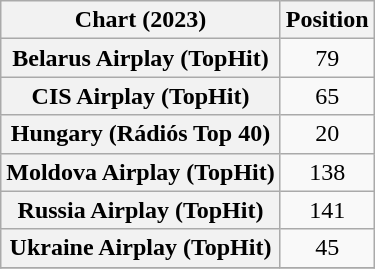<table class="wikitable sortable plainrowheaders" style="text-align:center">
<tr>
<th scope="col">Chart (2023)</th>
<th scope="col">Position</th>
</tr>
<tr>
<th scope="row">Belarus Airplay (TopHit)</th>
<td>79</td>
</tr>
<tr>
<th scope="row">CIS Airplay (TopHit)</th>
<td>65</td>
</tr>
<tr>
<th scope="row">Hungary (Rádiós Top 40)</th>
<td>20</td>
</tr>
<tr>
<th scope="row">Moldova Airplay (TopHit)</th>
<td>138</td>
</tr>
<tr>
<th scope="row">Russia Airplay (TopHit)</th>
<td>141</td>
</tr>
<tr>
<th scope="row">Ukraine Airplay (TopHit)</th>
<td>45</td>
</tr>
<tr>
</tr>
</table>
